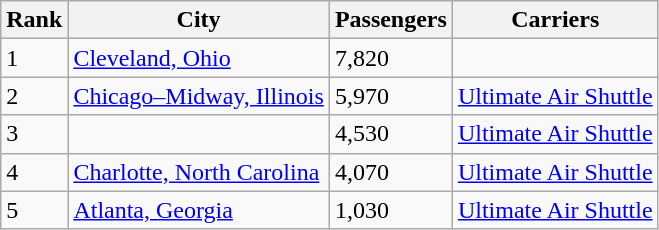<table class="wikitable">
<tr>
<th>Rank</th>
<th>City</th>
<th>Passengers</th>
<th>Carriers</th>
</tr>
<tr>
<td>1</td>
<td><a href='#'>Cleveland, Ohio</a></td>
<td>7,820</td>
<td></td>
</tr>
<tr>
<td>2</td>
<td><a href='#'>Chicago–Midway, Illinois</a></td>
<td>5,970</td>
<td><a href='#'>Ultimate Air Shuttle</a></td>
</tr>
<tr>
<td>3</td>
<td></td>
<td>4,530</td>
<td><a href='#'>Ultimate Air Shuttle</a></td>
</tr>
<tr>
<td>4</td>
<td><a href='#'>Charlotte, North Carolina</a></td>
<td>4,070</td>
<td><a href='#'>Ultimate Air Shuttle</a></td>
</tr>
<tr>
<td>5</td>
<td><a href='#'>Atlanta, Georgia</a></td>
<td>1,030</td>
<td><a href='#'>Ultimate Air Shuttle</a></td>
</tr>
</table>
